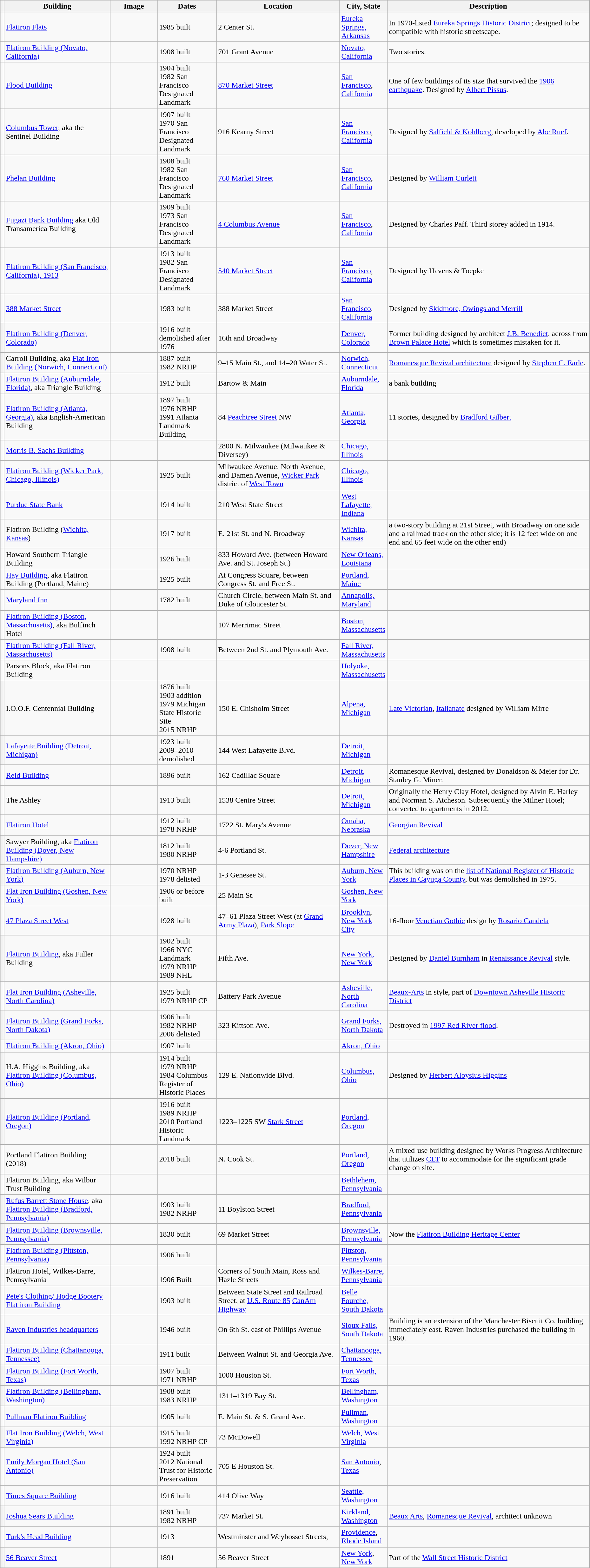<table class="wikitable sortable" style="width:98%">
<tr>
<th width = 1px></th>
<th width = 18%><strong>Building</strong></th>
<th width = 8% class="unsortable"><strong>Image</strong></th>
<th width = 10%><strong>Dates</strong></th>
<th><strong>Location</strong></th>
<th width = 8%><strong>City, State</strong></th>
<th class="unsortable"><strong>Description</strong></th>
</tr>
<tr ->
<td></td>
<td><a href='#'>Flatiron Flats</a></td>
<td></td>
<td>1985 built</td>
<td>2 Center St.<br></td>
<td><a href='#'>Eureka Springs, Arkansas</a></td>
<td>In 1970-listed <a href='#'>Eureka Springs Historic District</a>; designed to be compatible with historic streetscape.</td>
</tr>
<tr>
<td></td>
<td><a href='#'>Flatiron Building (Novato, California)</a></td>
<td></td>
<td>1908 built</td>
<td>701 Grant Avenue<br></td>
<td><a href='#'>Novato, California</a></td>
<td>Two stories.</td>
</tr>
<tr>
<td></td>
<td><a href='#'>Flood Building</a></td>
<td></td>
<td>1904 built<br>1982 San Francisco Designated Landmark</td>
<td><a href='#'>870 Market Street</a><br></td>
<td><a href='#'>San Francisco</a>, <a href='#'>California</a></td>
<td>One of few buildings of its size that survived the <a href='#'>1906 earthquake</a>. Designed by <a href='#'>Albert Pissus</a>.</td>
</tr>
<tr>
<td></td>
<td><a href='#'>Columbus Tower</a>, aka the Sentinel Building</td>
<td></td>
<td>1907 built<br>1970 San Francisco Designated Landmark</td>
<td>916 Kearny Street<br></td>
<td><a href='#'>San Francisco</a>, <a href='#'>California</a></td>
<td>Designed by <a href='#'>Salfield & Kohlberg</a>, developed by <a href='#'>Abe Ruef</a>.</td>
</tr>
<tr>
<td></td>
<td><a href='#'>Phelan Building</a></td>
<td></td>
<td>1908 built<br>1982 San Francisco Designated Landmark</td>
<td><a href='#'>760 Market Street</a><br></td>
<td><a href='#'>San Francisco</a>, <a href='#'>California</a></td>
<td>Designed by <a href='#'>William Curlett</a></td>
</tr>
<tr>
<td></td>
<td><a href='#'>Fugazi Bank Building</a> aka Old Transamerica Building</td>
<td></td>
<td>1909 built<br>1973 San Francisco Designated Landmark</td>
<td><a href='#'>4 Columbus Avenue</a><br></td>
<td><a href='#'>San Francisco</a>, <a href='#'>California</a></td>
<td>Designed by Charles Paff. Third storey added in 1914.</td>
</tr>
<tr>
<td></td>
<td><a href='#'>Flatiron Building (San Francisco, California), 1913</a></td>
<td></td>
<td>1913 built<br>1982 San Francisco Designated Landmark</td>
<td><a href='#'>540 Market Street</a><br></td>
<td><a href='#'>San Francisco</a>, <a href='#'>California</a></td>
<td>Designed by Havens & Toepke</td>
</tr>
<tr>
<td></td>
<td><a href='#'>388 Market Street</a></td>
<td></td>
<td>1983 built</td>
<td>388 Market Street<br></td>
<td><a href='#'>San Francisco</a>, <a href='#'>California</a></td>
<td>Designed by <a href='#'>Skidmore, Owings and Merrill</a></td>
</tr>
<tr>
<th></th>
<td><a href='#'>Flatiron Building (Denver, Colorado)</a></td>
<td></td>
<td>1916 built<br>demolished after 1976</td>
<td>16th and Broadway<br></td>
<td><a href='#'>Denver, Colorado</a></td>
<td>Former building designed by architect <a href='#'>J.B. Benedict</a>, across from <a href='#'>Brown Palace Hotel</a> which is sometimes mistaken for it.</td>
</tr>
<tr>
<th></th>
<td>Carroll Building, aka <a href='#'>Flat Iron Building (Norwich, Connecticut)</a></td>
<td></td>
<td>1887 built<br>1982 NRHP</td>
<td>9–15 Main St., and 14–20 Water St.<br></td>
<td><a href='#'>Norwich, Connecticut</a></td>
<td><a href='#'>Romanesque Revival architecture</a> designed by <a href='#'>Stephen C. Earle</a>.</td>
</tr>
<tr>
<td></td>
<td><a href='#'>Flatiron Building (Auburndale, Florida)</a>, aka Triangle Building</td>
<td></td>
<td>1912 built</td>
<td>Bartow & Main</td>
<td><a href='#'>Auburndale, Florida</a></td>
<td>a bank building</td>
</tr>
<tr>
<td></td>
<td><a href='#'>Flatiron Building (Atlanta, Georgia)</a>, aka English-American Building</td>
<td></td>
<td>1897 built<br>1976 NRHP<br>1991 Atlanta Landmark Building</td>
<td>84 <a href='#'>Peachtree Street</a> NW<br></td>
<td><a href='#'>Atlanta, Georgia</a></td>
<td>11 stories, designed by <a href='#'>Bradford Gilbert</a></td>
</tr>
<tr>
<td></td>
<td><a href='#'>Morris B. Sachs Building</a></td>
<td></td>
<td></td>
<td>2800 N. Milwaukee (Milwaukee & Diversey)</td>
<td><a href='#'>Chicago, Illinois</a></td>
<td></td>
</tr>
<tr>
<td></td>
<td><a href='#'>Flatiron Building (Wicker Park, Chicago, Illinois)</a></td>
<td></td>
<td>1925 built</td>
<td>Milwaukee Avenue, North Avenue, and Damen Avenue, <a href='#'>Wicker Park</a> district of <a href='#'>West Town</a><br></td>
<td><a href='#'>Chicago, Illinois</a></td>
<td></td>
</tr>
<tr>
<td></td>
<td><a href='#'>Purdue State Bank</a></td>
<td></td>
<td>1914 built</td>
<td>210 West State Street<br></td>
<td><a href='#'>West Lafayette, Indiana</a></td>
<td></td>
</tr>
<tr>
<td></td>
<td>Flatiron Building (<a href='#'>Wichita, Kansas</a>)</td>
<td></td>
<td>1917 built</td>
<td>E. 21st St. and N. Broadway<br></td>
<td><a href='#'>Wichita, Kansas</a></td>
<td>a two-story building at 21st Street, with Broadway on one side and a railroad track on the other side; it is 12 feet wide on one end and 65 feet wide on the other end)</td>
</tr>
<tr>
<td></td>
<td>Howard Southern Triangle Building</td>
<td></td>
<td>1926 built</td>
<td>833 Howard Ave. (between Howard Ave. and St. Joseph St.)<br></td>
<td><a href='#'>New Orleans, Louisiana</a></td>
<td></td>
</tr>
<tr>
<td></td>
<td><a href='#'>Hay Building</a>, aka Flatiron Building (Portland, Maine)</td>
<td></td>
<td>1925 built</td>
<td>At Congress Square, between Congress St. and Free St.<br></td>
<td><a href='#'>Portland, Maine</a></td>
<td></td>
</tr>
<tr>
<td></td>
<td><a href='#'>Maryland Inn</a></td>
<td></td>
<td>1782 built</td>
<td>Church Circle, between Main St. and Duke of Gloucester St.<br></td>
<td><a href='#'>Annapolis, Maryland</a></td>
<td></td>
</tr>
<tr>
<td></td>
<td><a href='#'>Flatiron Building (Boston, Massachusetts)</a>, aka Bulfinch Hotel</td>
<td></td>
<td></td>
<td>107 Merrimac Street<br></td>
<td><a href='#'>Boston, Massachusetts</a></td>
<td></td>
</tr>
<tr>
<td></td>
<td><a href='#'>Flatiron Building (Fall River, Massachusetts)</a></td>
<td></td>
<td>1908 built</td>
<td>Between 2nd St. and Plymouth Ave.<br></td>
<td><a href='#'>Fall River, Massachusetts</a></td>
<td></td>
</tr>
<tr>
<td></td>
<td>Parsons Block, aka Flatiron Building</td>
<td></td>
<td></td>
<td></td>
<td><a href='#'>Holyoke, Massachusetts</a></td>
<td></td>
</tr>
<tr>
<th></th>
<td>I.O.O.F. Centennial Building</td>
<td></td>
<td>1876 built<br>1903 addition<br>1979 Michigan State Historic Site<br>2015 NRHP</td>
<td>150 E. Chisholm Street<br></td>
<td><a href='#'>Alpena, Michigan</a></td>
<td><a href='#'>Late Victorian</a>, <a href='#'>Italianate</a> designed by William Mirre</td>
</tr>
<tr>
<th></th>
<td><a href='#'>Lafayette Building (Detroit, Michigan)</a></td>
<td></td>
<td>1923 built<br>2009–2010 demolished</td>
<td>144 West Lafayette Blvd.<br></td>
<td><a href='#'>Detroit, Michigan</a></td>
<td></td>
</tr>
<tr>
<td></td>
<td><a href='#'>Reid Building</a></td>
<td></td>
<td>1896 built</td>
<td>162 Cadillac Square<br></td>
<td><a href='#'>Detroit, Michigan</a></td>
<td>Romanesque Revival, designed by Donaldson & Meier for Dr. Stanley G. Miner.</td>
</tr>
<tr>
<td></td>
<td>The Ashley</td>
<td></td>
<td>1913 built</td>
<td>1538 Centre Street</td>
<td><a href='#'>Detroit, Michigan</a></td>
<td>Originally the Henry Clay Hotel, designed by Alvin E. Harley and Norman S. Atcheson. Subsequently the Milner Hotel; converted to apartments in 2012.</td>
</tr>
<tr>
<td></td>
<td><a href='#'>Flatiron Hotel</a></td>
<td></td>
<td>1912 built<br>1978 NRHP</td>
<td>1722 St. Mary's Avenue</td>
<td><a href='#'>Omaha, Nebraska</a></td>
<td><a href='#'>Georgian Revival</a></td>
</tr>
<tr>
<th></th>
<td>Sawyer Building, aka <a href='#'>Flatiron Building (Dover, New Hampshire)</a></td>
<td></td>
<td>1812 built<br>1980 NRHP</td>
<td>4-6 Portland St.<br></td>
<td><a href='#'>Dover, New Hampshire</a></td>
<td><a href='#'>Federal architecture</a></td>
</tr>
<tr>
<th></th>
<td><a href='#'>Flatiron Building (Auburn, New York)</a></td>
<td></td>
<td>1970 NRHP<br>1978 delisted</td>
<td>1-3 Genesee St.<br></td>
<td><a href='#'>Auburn, New York</a></td>
<td>This building was on the <a href='#'>list of National Register of Historic Places in Cayuga County</a>, but was demolished in 1975.</td>
</tr>
<tr>
<td></td>
<td><a href='#'>Flat Iron Building (Goshen, New York)</a></td>
<td></td>
<td>1906 or before built</td>
<td>25 Main St.<br></td>
<td><a href='#'>Goshen, New York</a></td>
<td></td>
</tr>
<tr>
<td></td>
<td><a href='#'>47 Plaza Street West</a></td>
<td></td>
<td>1928 built</td>
<td>47–61 Plaza Street West (at <a href='#'>Grand Army Plaza</a>), <a href='#'>Park Slope</a><br></td>
<td><a href='#'>Brooklyn</a>, <a href='#'>New York City</a></td>
<td>16-floor <a href='#'>Venetian Gothic</a> design by <a href='#'>Rosario Candela</a></td>
</tr>
<tr>
<th></th>
<td><a href='#'>Flatiron Building</a>, aka Fuller Building</td>
<td></td>
<td>1902 built<br>1966 NYC Landmark<br>1979 NRHP<br>1989 NHL</td>
<td>Fifth Ave.<br></td>
<td><a href='#'>New York, New York</a></td>
<td>Designed by <a href='#'>Daniel Burnham</a> in <a href='#'>Renaissance Revival</a> style.</td>
</tr>
<tr>
<td></td>
<td><a href='#'>Flat Iron Building (Asheville, North Carolina)</a></td>
<td></td>
<td>1925 built<br>1979 NRHP CP</td>
<td>Battery Park Avenue<br></td>
<td><a href='#'>Asheville, North Carolina</a></td>
<td><a href='#'>Beaux-Arts</a> in style, part of <a href='#'>Downtown Asheville Historic District</a></td>
</tr>
<tr>
<th></th>
<td><a href='#'>Flatiron Building (Grand Forks, North Dakota)</a></td>
<td></td>
<td>1906 built<br>1982 NRHP<br>2006 delisted</td>
<td>323 Kittson Ave.<br></td>
<td><a href='#'>Grand Forks, North Dakota</a></td>
<td>Destroyed in <a href='#'>1997 Red River flood</a>.</td>
</tr>
<tr>
<td></td>
<td><a href='#'>Flatiron Building (Akron, Ohio)</a></td>
<td></td>
<td>1907 built</td>
<td></td>
<td><a href='#'>Akron, Ohio</a></td>
<td></td>
</tr>
<tr>
<th></th>
<td>H.A. Higgins Building, aka <a href='#'>Flatiron Building (Columbus, Ohio)</a></td>
<td></td>
<td>1914 built<br>1979 NRHP<br>1984 Columbus Register of Historic Places</td>
<td>129 E. Nationwide Blvd.<br></td>
<td><a href='#'>Columbus, Ohio</a></td>
<td>Designed by <a href='#'>Herbert Aloysius Higgins</a></td>
</tr>
<tr>
<th></th>
<td><a href='#'>Flatiron Building (Portland, Oregon)</a></td>
<td></td>
<td>1916 built<br>1989 NRHP<br>2010 Portland Historic Landmark</td>
<td>1223–1225 SW <a href='#'>Stark Street</a><br></td>
<td><a href='#'>Portland, Oregon</a></td>
<td></td>
</tr>
<tr>
<td></td>
<td>Portland Flatiron Building (2018)</td>
<td></td>
<td>2018 built</td>
<td>N. Cook St.<br></td>
<td><a href='#'>Portland, Oregon</a></td>
<td>A mixed-use building designed by Works Progress Architecture that utilizes <a href='#'>CLT</a> to accommodate for the significant grade change on site. </td>
</tr>
<tr>
<td></td>
<td>Flatiron Building, aka Wilbur Trust Building</td>
<td></td>
<td></td>
<td></td>
<td><a href='#'>Bethlehem, Pennsylvania</a></td>
<td></td>
</tr>
<tr>
<th></th>
<td><a href='#'>Rufus Barrett Stone House</a>, aka <a href='#'>Flatiron Building (Bradford, Pennsylvania)</a></td>
<td></td>
<td>1903 built<br>1982 NRHP</td>
<td>11 Boylston Street<br></td>
<td><a href='#'>Bradford</a>, <a href='#'>Pennsylvania</a></td>
<td></td>
</tr>
<tr>
<th></th>
<td><a href='#'>Flatiron Building (Brownsville, Pennsylvania)</a></td>
<td></td>
<td>1830 built</td>
<td>69 Market Street<br></td>
<td><a href='#'>Brownsville, Pennsylvania</a></td>
<td>Now the <a href='#'>Flatiron Building Heritage Center</a></td>
</tr>
<tr>
<td></td>
<td><a href='#'>Flatiron Building (Pittston, Pennsylvania)</a></td>
<td></td>
<td>1906 built</td>
<td></td>
<td><a href='#'>Pittston, Pennsylvania</a></td>
<td></td>
</tr>
<tr>
<td></td>
<td>Flatiron Hotel, Wilkes-Barre, Pennsylvania</td>
<td><br></td>
<td><br>1906 Built</td>
<td>Corners of South Main, Ross and Hazle Streets</td>
<td><a href='#'>Wilkes-Barre, Pennsylvania</a></td>
</tr>
<tr>
<td></td>
<td><a href='#'>Pete's Clothing/ Hodge Bootery Flat iron Building</a></td>
<td></td>
<td>1903 built</td>
<td>Between State Street and Railroad Street, at <a href='#'>U.S. Route 85</a> <a href='#'>CanAm Highway</a><br></td>
<td><a href='#'>Belle Fourche, South Dakota</a></td>
<td></td>
</tr>
<tr>
<td></td>
<td><a href='#'>Raven Industries headquarters</a></td>
<td></td>
<td>1946 built</td>
<td>On 6th St. east of Phillips Avenue</td>
<td><a href='#'>Sioux Falls, South Dakota</a></td>
<td>Building is an extension of the Manchester Biscuit Co. building immediately east. Raven Industries purchased the building in 1960.</td>
</tr>
<tr>
<td></td>
<td><a href='#'>Flatiron Building (Chattanooga, Tennessee)</a></td>
<td></td>
<td>1911 built</td>
<td>Between Walnut St. and Georgia Ave.<br></td>
<td><a href='#'>Chattanooga, Tennessee</a></td>
<td></td>
</tr>
<tr>
<th></th>
<td><a href='#'>Flatiron Building (Fort Worth, Texas)</a></td>
<td></td>
<td>1907 built<br>1971 NRHP</td>
<td>1000 Houston St.<br></td>
<td><a href='#'>Fort Worth, Texas</a></td>
<td></td>
</tr>
<tr>
<th></th>
<td><a href='#'>Flatiron Building (Bellingham, Washington)</a></td>
<td></td>
<td>1908 built<br>1983 NRHP</td>
<td>1311–1319 Bay St.<br></td>
<td><a href='#'>Bellingham, Washington</a></td>
<td></td>
</tr>
<tr>
<td></td>
<td><a href='#'>Pullman Flatiron Building</a></td>
<td></td>
<td>1905 built</td>
<td>E. Main St. & S. Grand Ave.<br></td>
<td><a href='#'>Pullman, Washington</a></td>
<td></td>
</tr>
<tr>
<th></th>
<td><a href='#'>Flat Iron Building (Welch, West Virginia)</a></td>
<td></td>
<td>1915 built<br>1992 NRHP CP</td>
<td>73 McDowell<br></td>
<td><a href='#'>Welch, West Virginia</a></td>
<td></td>
</tr>
<tr>
<td></td>
<td><a href='#'>Emily Morgan Hotel (San Antonio)</a></td>
<td></td>
<td>1924 built<br>2012 National Trust for Historic Preservation</td>
<td>705 E Houston St.<br></td>
<td><a href='#'>San Antonio</a>, <a href='#'>Texas</a></td>
<td></td>
</tr>
<tr>
<td></td>
<td><a href='#'>Times Square Building</a></td>
<td></td>
<td>1916 built</td>
<td>414 Olive Way<br></td>
<td><a href='#'>Seattle, Washington</a></td>
<td></td>
</tr>
<tr>
<th></th>
<td><a href='#'>Joshua Sears Building</a></td>
<td></td>
<td>1891 built<br>1982 NRHP</td>
<td>737 Market St.<br></td>
<td><a href='#'>Kirkland, Washington</a></td>
<td><a href='#'>Beaux Arts</a>, <a href='#'>Romanesque Revival</a>, architect unknown</td>
</tr>
<tr>
<td></td>
<td><a href='#'>Turk's Head Building</a></td>
<td></td>
<td>1913</td>
<td>Westminster and Weybosset Streets,<br></td>
<td><a href='#'>Providence</a>, <a href='#'>Rhode Island</a></td>
<td></td>
</tr>
<tr>
<th></th>
<td><a href='#'>56 Beaver Street</a></td>
<td></td>
<td>1891</td>
<td>56 Beaver Street<br></td>
<td><a href='#'>New York</a>, <a href='#'>New York</a></td>
<td>Part of the <a href='#'>Wall Street Historic District</a></td>
</tr>
</table>
